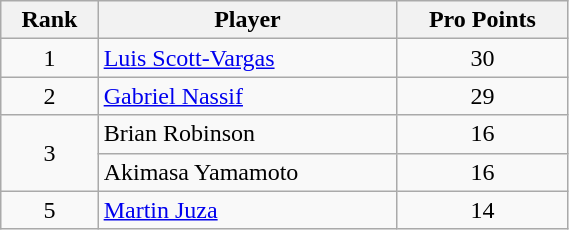<table class="wikitable" width=30%>
<tr>
<th>Rank</th>
<th>Player</th>
<th>Pro Points</th>
</tr>
<tr>
<td align=center>1</td>
<td> <a href='#'>Luis Scott-Vargas</a></td>
<td align=center>30</td>
</tr>
<tr>
<td align=center>2</td>
<td> <a href='#'>Gabriel Nassif</a></td>
<td align=center>29</td>
</tr>
<tr>
<td align=center rowspan=2>3</td>
<td> Brian Robinson</td>
<td align=center>16</td>
</tr>
<tr>
<td> Akimasa Yamamoto</td>
<td align=center>16</td>
</tr>
<tr>
<td align=center>5</td>
<td> <a href='#'>Martin Juza</a></td>
<td align=center>14</td>
</tr>
</table>
